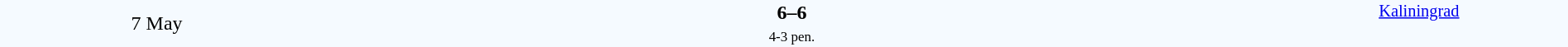<table style="width: 100%; background:#F5FAFF;" cellspacing="0">
<tr>
<td align=center rowspan=3 width=20%>7 May</td>
</tr>
<tr>
<td width=24% align=right></td>
<td align=center width=13%><strong>6–6</strong></td>
<td width=24%></td>
<td style=font-size:85% rowspan=3 valign=top align=center><a href='#'>Kaliningrad</a></td>
</tr>
<tr style=font-size:85%>
<td align=right valign=top></td>
<td align=center><small>4-3 pen.</small></td>
<td></td>
</tr>
</table>
